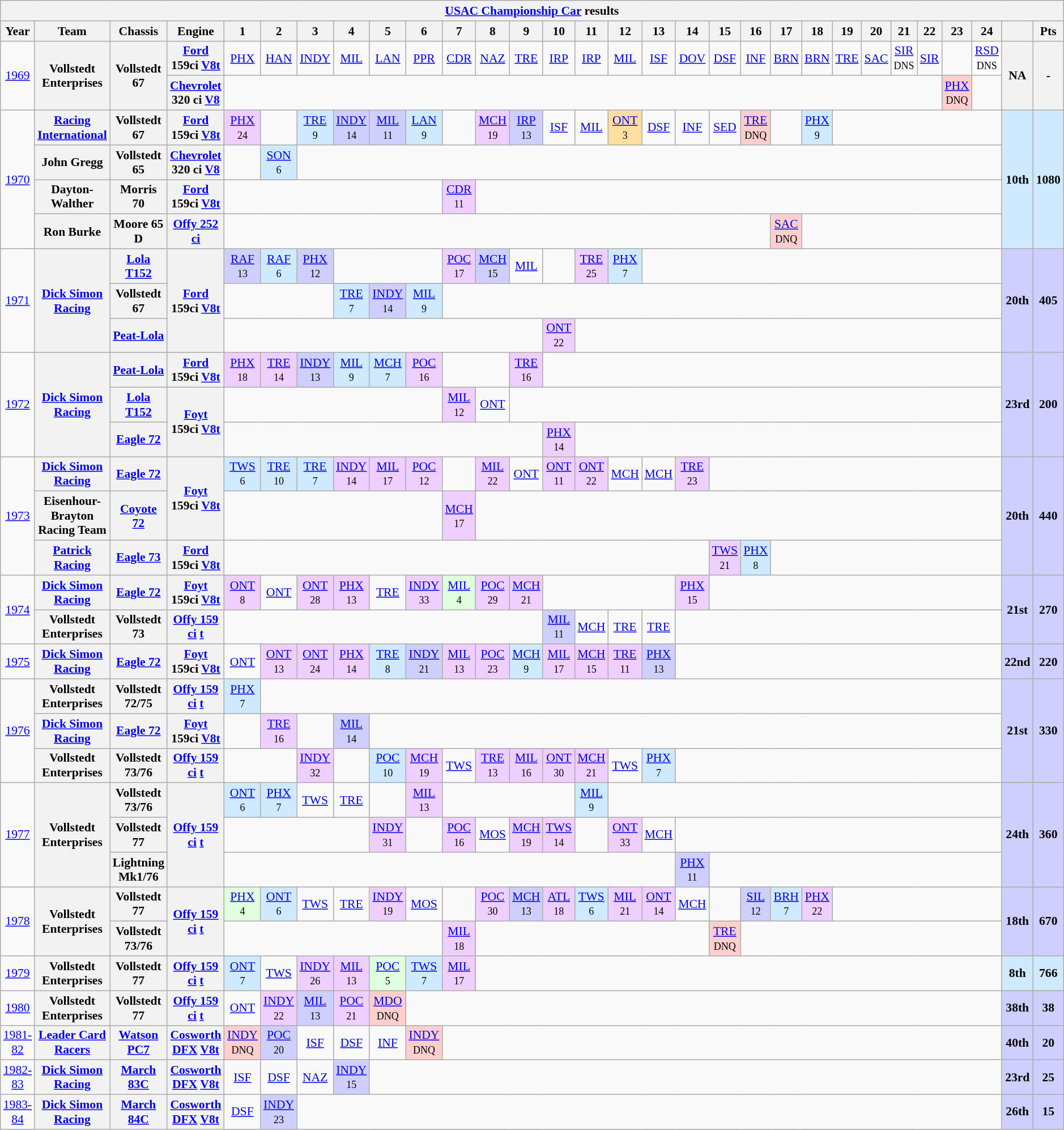<table class="wikitable" style="text-align:center; font-size:90%">
<tr>
<th colspan=34><a href='#'>USAC Championship Car</a> results</th>
</tr>
<tr>
<th>Year</th>
<th>Team</th>
<th>Chassis</th>
<th>Engine</th>
<th>1</th>
<th>2</th>
<th>3</th>
<th>4</th>
<th>5</th>
<th>6</th>
<th>7</th>
<th>8</th>
<th>9</th>
<th>10</th>
<th>11</th>
<th>12</th>
<th>13</th>
<th>14</th>
<th>15</th>
<th>16</th>
<th>17</th>
<th>18</th>
<th>19</th>
<th>20</th>
<th>21</th>
<th>22</th>
<th>23</th>
<th>24</th>
<th></th>
<th>Pts</th>
</tr>
<tr>
<td rowspan=2><a href='#'>1969</a></td>
<th rowspan=2>Vollstedt Enterprises</th>
<th rowspan=2>Vollstedt 67</th>
<th><a href='#'>Ford</a> 159ci <a href='#'>V8</a><a href='#'>t</a></th>
<td><a href='#'>PHX</a></td>
<td><a href='#'>HAN</a></td>
<td><a href='#'>INDY</a></td>
<td><a href='#'>MIL</a></td>
<td><a href='#'>LAN</a></td>
<td><a href='#'>PPR</a></td>
<td><a href='#'>CDR</a></td>
<td><a href='#'>NAZ</a></td>
<td><a href='#'>TRE</a></td>
<td><a href='#'>IRP</a></td>
<td><a href='#'>IRP</a></td>
<td><a href='#'>MIL</a></td>
<td><a href='#'>ISF</a></td>
<td><a href='#'>DOV</a></td>
<td><a href='#'>DSF</a></td>
<td><a href='#'>INF</a></td>
<td><a href='#'>BRN</a></td>
<td><a href='#'>BRN</a></td>
<td><a href='#'>TRE</a></td>
<td><a href='#'>SAC</a></td>
<td style="background:#FFFFFF;"><a href='#'>SIR</a><br><small>DNS</small></td>
<td><a href='#'>SIR</a></td>
<td></td>
<td style="background:#FFFFFF;"><a href='#'>RSD</a><br><small>DNS</small></td>
<th rowspan=2>NA</th>
<th rowspan=2>-</th>
</tr>
<tr>
<th><a href='#'>Chevrolet</a> 320 ci <a href='#'>V8</a></th>
<td colspan=22></td>
<td style="background:#FFCFCF;"><a href='#'>PHX</a><br><small>DNQ</small></td>
<td></td>
</tr>
<tr>
<td rowspan=4><a href='#'>1970</a></td>
<th><a href='#'>Racing International</a></th>
<th>Vollstedt 67</th>
<th><a href='#'>Ford</a> 159ci <a href='#'>V8</a><a href='#'>t</a></th>
<td style="background:#EFCFFF;"><a href='#'>PHX</a><br><small>24</small></td>
<td></td>
<td style="background:#CFEAFF;"><a href='#'>TRE</a><br><small>9</small></td>
<td style="background:#CFCFFF;"><a href='#'>INDY</a><br><small>14</small></td>
<td style="background:#CFCFFF;"><a href='#'>MIL</a><br><small>11</small></td>
<td style="background:#CFEAFF;"><a href='#'>LAN</a><br><small>9</small></td>
<td></td>
<td style="background:#EFCFFF;"><a href='#'>MCH</a><br><small>19</small></td>
<td style="background:#CFCFFF;"><a href='#'>IRP</a><br><small>13</small></td>
<td><a href='#'>ISF</a></td>
<td><a href='#'>MIL</a></td>
<td style="background:#FFDF9F;"><a href='#'>ONT</a><br><small>3</small></td>
<td><a href='#'>DSF</a></td>
<td><a href='#'>INF</a></td>
<td><a href='#'>SED</a></td>
<td style="background:#FFCFCF;"><a href='#'>TRE</a><br><small>DNQ</small></td>
<td></td>
<td style="background:#CFEAFF;"><a href='#'>PHX</a><br><small>9</small></td>
<td colspan=6></td>
<th rowspan=4 style="background:#CFEAFF;">10th</th>
<th rowspan=4 style="background:#CFEAFF;">1080</th>
</tr>
<tr>
<th>John Gregg</th>
<th>Vollstedt 65</th>
<th><a href='#'>Chevrolet</a> 320 ci <a href='#'>V8</a></th>
<td></td>
<td style="background:#CFEAFF;"><a href='#'>SON</a><br><small>6</small></td>
<td colspan=22></td>
</tr>
<tr>
<th>Dayton-Walther</th>
<th>Morris 70</th>
<th><a href='#'>Ford</a> 159ci <a href='#'>V8</a><a href='#'>t</a></th>
<td colspan=6></td>
<td style="background:#EFCFFF;"><a href='#'>CDR</a><br><small>11</small></td>
<td colspan=17></td>
</tr>
<tr>
<th>Ron Burke</th>
<th>Moore 65 D</th>
<th><a href='#'>Offy 252 ci</a></th>
<td colspan=16></td>
<td style="background:#FFCFCF;"><a href='#'>SAC</a><br><small>DNQ</small></td>
<td colspan=7></td>
</tr>
<tr>
<td rowspan=3><a href='#'>1971</a></td>
<th rowspan=3><a href='#'>Dick Simon Racing</a></th>
<th><a href='#'>Lola T152</a></th>
<th rowspan=3><a href='#'>Ford</a> 159ci <a href='#'>V8</a><a href='#'>t</a></th>
<td style="background:#CFCFFF;"><a href='#'>RAF</a><br><small>13</small></td>
<td style="background:#CFEAFF;"><a href='#'>RAF</a><br><small>6</small></td>
<td style="background:#CFCFFF;"><a href='#'>PHX</a><br><small>12</small></td>
<td colspan=3></td>
<td style="background:#EFCFFF;"><a href='#'>POC</a><br><small>17</small></td>
<td style="background:#CFCFFF;"><a href='#'>MCH</a><br><small>15</small></td>
<td><a href='#'>MIL</a></td>
<td></td>
<td style="background:#EFCFFF;"><a href='#'>TRE</a><br><small>25</small></td>
<td style="background:#CFEAFF;"><a href='#'>PHX</a><br><small>7</small></td>
<td colspan=12></td>
<th rowspan=3 style="background:#CFCFFF;">20th</th>
<th rowspan=3 style="background:#CFCFFF;">405</th>
</tr>
<tr>
<th>Vollstedt 67</th>
<td colspan=3></td>
<td style="background:#CFEAFF;"><a href='#'>TRE</a><br><small>7</small></td>
<td style="background:#CFCFFF;"><a href='#'>INDY</a><br><small>14</small></td>
<td style="background:#CFEAFF;"><a href='#'>MIL</a><br><small>9</small></td>
<td colspan=18></td>
</tr>
<tr>
<th><a href='#'>Peat-Lola</a></th>
<td colspan=9></td>
<td style="background:#EFCFFF;"><a href='#'>ONT</a><br><small>22</small></td>
<td colspan=14></td>
</tr>
<tr>
<td rowspan=3><a href='#'>1972</a></td>
<th rowspan=3><a href='#'>Dick Simon Racing</a></th>
<th><a href='#'>Peat-Lola</a></th>
<th><a href='#'>Ford</a> 159ci <a href='#'>V8</a><a href='#'>t</a></th>
<td style="background:#EFCFFF;"><a href='#'>PHX</a><br><small>18</small></td>
<td style="background:#EFCFFF;"><a href='#'>TRE</a><br><small>14</small></td>
<td style="background:#CFCFFF;"><a href='#'>INDY</a><br><small>13</small></td>
<td style="background:#CFEAFF;"><a href='#'>MIL</a><br><small>9</small></td>
<td style="background:#CFEAFF;"><a href='#'>MCH</a><br><small>7</small></td>
<td style="background:#EFCFFF;"><a href='#'>POC</a><br><small>16</small></td>
<td colspan=2></td>
<td style="background:#EFCFFF;"><a href='#'>TRE</a><br><small>16</small></td>
<td colspan=15></td>
<th rowspan=3 style="background:#CFCFFF;">23rd</th>
<th rowspan=3 style="background:#CFCFFF;">200</th>
</tr>
<tr>
<th><a href='#'>Lola T152</a></th>
<th rowspan=2><a href='#'>Foyt</a> 159ci <a href='#'>V8</a><a href='#'>t</a></th>
<td colspan=6></td>
<td style="background:#EFCFFF;"><a href='#'>MIL</a><br><small>12</small></td>
<td><a href='#'>ONT</a></td>
<td colspan=16></td>
</tr>
<tr>
<th><a href='#'>Eagle 72</a></th>
<td colspan=9></td>
<td style="background:#EFCFFF;"><a href='#'>PHX</a><br><small>14</small></td>
<td colspan=14></td>
</tr>
<tr>
<td rowspan=3><a href='#'>1973</a></td>
<th><a href='#'>Dick Simon Racing</a></th>
<th><a href='#'>Eagle 72</a></th>
<th rowspan=2><a href='#'>Foyt</a> 159ci <a href='#'>V8</a><a href='#'>t</a></th>
<td style="background:#CFEAFF;"><a href='#'>TWS</a><br><small>6</small></td>
<td style="background:#CFEAFF;"><a href='#'>TRE</a><br><small>10</small></td>
<td style="background:#CFEAFF;"><a href='#'>TRE</a><br><small>7</small></td>
<td style="background:#EFCFFF;"><a href='#'>INDY</a><br><small>14</small></td>
<td style="background:#EFCFFF;"><a href='#'>MIL</a><br><small>17</small></td>
<td style="background:#EFCFFF;"><a href='#'>POC</a><br><small>12</small></td>
<td></td>
<td style="background:#EFCFFF;"><a href='#'>MIL</a><br><small>22</small></td>
<td><a href='#'>ONT</a></td>
<td style="background:#EFCFFF;"><a href='#'>ONT</a><br><small>11</small></td>
<td style="background:#EFCFFF;"><a href='#'>ONT</a><br><small>22</small></td>
<td><a href='#'>MCH</a></td>
<td><a href='#'>MCH</a></td>
<td style="background:#EFCFFF;"><a href='#'>TRE</a><br><small>23</small></td>
<td colspan=10></td>
<th rowspan=3 style="background:#CFCFFF;">20th</th>
<th rowspan=3 style="background:#CFCFFF;">440</th>
</tr>
<tr>
<th>Eisenhour-Brayton Racing Team</th>
<th><a href='#'>Coyote 72</a></th>
<td colspan=6></td>
<td style="background:#EFCFFF;"><a href='#'>MCH</a><br><small>17</small></td>
<td colspan=17></td>
</tr>
<tr>
<th><a href='#'>Patrick Racing</a></th>
<th><a href='#'>Eagle 73</a></th>
<th><a href='#'>Ford</a> 159ci <a href='#'>V8</a><a href='#'>t</a></th>
<td colspan=14></td>
<td style="background:#EFCFFF;"><a href='#'>TWS</a><br><small>21</small></td>
<td style="background:#CFEAFF;"><a href='#'>PHX</a><br><small>8</small></td>
<td colspan=8></td>
</tr>
<tr>
<td rowspan=2><a href='#'>1974</a></td>
<th><a href='#'>Dick Simon Racing</a></th>
<th><a href='#'>Eagle 72</a></th>
<th><a href='#'>Foyt</a> 159ci <a href='#'>V8</a><a href='#'>t</a></th>
<td style="background:#EFCFFF;"><a href='#'>ONT</a><br><small>8</small></td>
<td><a href='#'>ONT</a></td>
<td style="background:#EFCFFF;"><a href='#'>ONT</a><br><small>28</small></td>
<td style="background:#EFCFFF;"><a href='#'>PHX</a><br><small>13</small></td>
<td><a href='#'>TRE</a></td>
<td style="background:#EFCFFF;"><a href='#'>INDY</a><br><small>33</small></td>
<td style="background:#DFFFDF;"><a href='#'>MIL</a><br><small>4</small></td>
<td style="background:#EFCFFF;"><a href='#'>POC</a><br><small>29</small></td>
<td style="background:#EFCFFF;"><a href='#'>MCH</a><br><small>21</small></td>
<td colspan=4></td>
<td style="background:#EFCFFF;"><a href='#'>PHX</a><br><small>15</small></td>
<td colspan=10></td>
<th rowspan=2 style="background:#CFCFFF;">21st</th>
<th rowspan=2 style="background:#CFCFFF;">270</th>
</tr>
<tr>
<th>Vollstedt Enterprises</th>
<th>Vollstedt 73</th>
<th><a href='#'>Offy 159 ci</a> <a href='#'>t</a></th>
<td colspan=9></td>
<td style="background:#CFCFFF;"><a href='#'>MIL</a><br><small>11</small></td>
<td><a href='#'>MCH</a></td>
<td><a href='#'>TRE</a></td>
<td><a href='#'>TRE</a></td>
<td colspan=11></td>
</tr>
<tr>
<td><a href='#'>1975</a></td>
<th><a href='#'>Dick Simon Racing</a></th>
<th><a href='#'>Eagle 72</a></th>
<th><a href='#'>Foyt</a> 159ci <a href='#'>V8</a><a href='#'>t</a></th>
<td><a href='#'>ONT</a></td>
<td style="background:#EFCFFF;"><a href='#'>ONT</a><br><small>13</small></td>
<td style="background:#EFCFFF;"><a href='#'>ONT</a><br><small>24</small></td>
<td style="background:#EFCFFF;"><a href='#'>PHX</a><br><small>14</small></td>
<td style="background:#CFEAFF;"><a href='#'>TRE</a><br><small>8</small></td>
<td style="background:#CFCFFF;"><a href='#'>INDY</a><br><small>21</small></td>
<td style="background:#EFCFFF;"><a href='#'>MIL</a><br><small>13</small></td>
<td style="background:#EFCFFF;"><a href='#'>POC</a><br><small>23</small></td>
<td style="background:#CFEAFF;"><a href='#'>MCH</a><br><small>9</small></td>
<td style="background:#EFCFFF;"><a href='#'>MIL</a><br><small>17</small></td>
<td style="background:#EFCFFF;"><a href='#'>MCH</a><br><small>15</small></td>
<td style="background:#EFCFFF;"><a href='#'>TRE</a><br><small>11</small></td>
<td style="background:#CFCFFF;"><a href='#'>PHX</a><br><small>13</small></td>
<td colspan=11></td>
<th style="background:#CFCFFF;">22nd</th>
<th style="background:#CFCFFF;">220</th>
</tr>
<tr>
<td rowspan=3><a href='#'>1976</a></td>
<th>Vollstedt Enterprises</th>
<th>Vollstedt 72/75</th>
<th><a href='#'>Offy 159 ci</a> <a href='#'>t</a></th>
<td style="background:#CFEAFF;"><a href='#'>PHX</a><br><small>7</small></td>
<td colspan=23></td>
<th rowspan=3 style="background:#CFCFFF;">21st</th>
<th rowspan=3 style="background:#CFCFFF;">330</th>
</tr>
<tr>
<th><a href='#'>Dick Simon Racing</a></th>
<th><a href='#'>Eagle 72</a></th>
<th><a href='#'>Foyt</a> 159ci <a href='#'>V8</a><a href='#'>t</a></th>
<td></td>
<td style="background:#EFCFFF;"><a href='#'>TRE</a><br><small>16</small></td>
<td></td>
<td style="background:#CFCFFF;"><a href='#'>MIL</a><br><small>14</small></td>
<td colspan=20></td>
</tr>
<tr>
<th>Vollstedt Enterprises</th>
<th>Vollstedt 73/76</th>
<th><a href='#'>Offy 159 ci</a> <a href='#'>t</a></th>
<td colspan=2></td>
<td style="background:#EFCFFF;"><a href='#'>INDY</a><br><small>32</small></td>
<td></td>
<td style="background:#CFEAFF;"><a href='#'>POC</a><br><small>10</small></td>
<td style="background:#EFCFFF;"><a href='#'>MCH</a><br><small>19</small></td>
<td><a href='#'>TWS</a></td>
<td style="background:#EFCFFF;"><a href='#'>TRE</a><br><small>13</small></td>
<td style="background:#EFCFFF;"><a href='#'>MIL</a><br><small>16</small></td>
<td style="background:#EFCFFF;"><a href='#'>ONT</a><br><small>30</small></td>
<td style="background:#EFCFFF;"><a href='#'>MCH</a><br><small>21</small></td>
<td><a href='#'>TWS</a></td>
<td style="background:#CFEAFF;"><a href='#'>PHX</a><br><small>7</small></td>
<td colspan=11></td>
</tr>
<tr>
<td rowspan=3><a href='#'>1977</a></td>
<th rowspan=3>Vollstedt Enterprises</th>
<th>Vollstedt 73/76</th>
<th rowspan=3><a href='#'>Offy 159 ci</a> <a href='#'>t</a></th>
<td style="background:#CFEAFF;"><a href='#'>ONT</a><br><small>6</small></td>
<td style="background:#CFEAFF;"><a href='#'>PHX</a><br><small>7</small></td>
<td><a href='#'>TWS</a></td>
<td><a href='#'>TRE</a></td>
<td></td>
<td style="background:#EFCFFF;"><a href='#'>MIL</a><br><small>13</small></td>
<td colspan=4></td>
<td style="background:#CFEAFF;"><a href='#'>MIL</a><br><small>9</small></td>
<td colspan=13></td>
<th rowspan=3 style="background:#CFCFFF;">24th</th>
<th rowspan=3 style="background:#CFCFFF;">360</th>
</tr>
<tr>
<th>Vollstedt 77</th>
<td colspan=4></td>
<td style="background:#EFCFFF;"><a href='#'>INDY</a><br><small>31</small></td>
<td></td>
<td style="background:#EFCFFF;"><a href='#'>POC</a><br><small>16</small></td>
<td><a href='#'>MOS</a></td>
<td style="background:#EFCFFF;"><a href='#'>MCH</a><br><small>19</small></td>
<td style="background:#EFCFFF;"><a href='#'>TWS</a><br><small>14</small></td>
<td></td>
<td style="background:#EFCFFF;"><a href='#'>ONT</a><br><small>33</small></td>
<td><a href='#'>MCH</a></td>
<td colspan=11></td>
</tr>
<tr>
<th>Lightning Mk1/76</th>
<td colspan=13></td>
<td style="background:#CFCFFF;"><a href='#'>PHX</a><br><small>11</small></td>
<td colspan=10></td>
</tr>
<tr>
<td rowspan=2><a href='#'>1978</a></td>
<th rowspan=2>Vollstedt Enterprises</th>
<th>Vollstedt 77</th>
<th rowspan=2><a href='#'>Offy 159 ci</a> <a href='#'>t</a></th>
<td style="background:#DFFFDF;"><a href='#'>PHX</a><br><small>4</small></td>
<td style="background:#CFEAFF;"><a href='#'>ONT</a><br><small>6</small></td>
<td><a href='#'>TWS</a></td>
<td><a href='#'>TRE</a></td>
<td style="background:#EFCFFF;"><a href='#'>INDY</a><br><small>19</small></td>
<td><a href='#'>MOS</a></td>
<td></td>
<td style="background:#EFCFFF;"><a href='#'>POC</a><br><small>30</small></td>
<td style="background:#CFCFFF;"><a href='#'>MCH</a><br><small>13</small></td>
<td style="background:#EFCFFF;"><a href='#'>ATL</a><br><small>18</small></td>
<td style="background:#CFEAFF;"><a href='#'>TWS</a><br><small>6</small></td>
<td style="background:#EFCFFF;"><a href='#'>MIL</a><br><small>21</small></td>
<td style="background:#EFCFFF;"><a href='#'>ONT</a><br><small>14</small></td>
<td><a href='#'>MCH</a></td>
<td></td>
<td style="background:#CFCFFF;"><a href='#'>SIL</a><br><small>12</small></td>
<td style="background:#CFEAFF;"><a href='#'>BRH</a><br><small>7</small></td>
<td style="background:#EFCFFF;"><a href='#'>PHX</a><br><small>22</small></td>
<td colspan=6></td>
<th rowspan=2 style="background:#CFCFFF;">18th</th>
<th rowspan=2 style="background:#CFCFFF;">670</th>
</tr>
<tr>
<th>Vollstedt 73/76</th>
<td colspan=6></td>
<td style="background:#EFCFFF;"><a href='#'>MIL</a><br><small>18</small></td>
<td colspan=7></td>
<td style="background:#FFCFCF;"><a href='#'>TRE</a><br><small>DNQ</small></td>
<td colspan=9></td>
</tr>
<tr>
<td><a href='#'>1979</a></td>
<th>Vollstedt Enterprises</th>
<th>Vollstedt 77</th>
<th><a href='#'>Offy 159 ci</a> <a href='#'>t</a></th>
<td style="background:#CFEAFF;"><a href='#'>ONT</a><br><small>7</small></td>
<td><a href='#'>TWS</a></td>
<td style="background:#EFCFFF;"><a href='#'>INDY</a><br><small>26</small></td>
<td style="background:#EFCFFF;"><a href='#'>MIL</a><br><small>13</small></td>
<td style="background:#DFFFDF;"><a href='#'>POC</a><br><small>5</small></td>
<td style="background:#CFEAFF;"><a href='#'>TWS</a><br><small>7</small></td>
<td style="background:#EFCFFF;"><a href='#'>MIL</a><br><small>17</small></td>
<td colspan=17></td>
<th style="background:#CFEAFF;">8th</th>
<th style="background:#CFEAFF;">766</th>
</tr>
<tr>
<td><a href='#'>1980</a></td>
<th>Vollstedt Enterprises</th>
<th>Vollstedt 77</th>
<th><a href='#'>Offy 159 ci</a> <a href='#'>t</a></th>
<td><a href='#'>ONT</a></td>
<td style="background:#EFCFFF;"><a href='#'>INDY</a><br><small>22</small></td>
<td style="background:#CFCFFF;"><a href='#'>MIL</a><br><small>13</small></td>
<td style="background:#EFCFFF;"><a href='#'>POC</a><br><small>21</small></td>
<td style="background:#FFCFCF;"><a href='#'>MDO</a><br><small>DNQ</small></td>
<td colspan=19></td>
<th style="background:#CFCFFF;">38th</th>
<th style="background:#CFCFFF;">38</th>
</tr>
<tr>
<td><a href='#'>1981-82</a></td>
<th><a href='#'>Leader Card Racers</a></th>
<th><a href='#'>Watson PC7</a></th>
<th><a href='#'>Cosworth</a> <a href='#'>DFX</a> <a href='#'>V8</a><a href='#'>t</a></th>
<td style="background:#FFCFCF;"><a href='#'>INDY</a><br><small>DNQ</small></td>
<td style="background:#CFCFFF;"><a href='#'>POC</a><br><small>20</small></td>
<td><a href='#'>ISF</a></td>
<td><a href='#'>DSF</a></td>
<td><a href='#'>INF</a></td>
<td style="background:#FFCFCF;"><a href='#'>INDY</a><br><small>DNQ</small></td>
<td colspan=18></td>
<th style="background:#CFCFFF;">40th</th>
<th style="background:#CFCFFF;">20</th>
</tr>
<tr>
<td><a href='#'>1982-83</a></td>
<th><a href='#'>Dick Simon Racing</a></th>
<th><a href='#'>March 83C</a></th>
<th><a href='#'>Cosworth</a> <a href='#'>DFX</a> <a href='#'>V8</a><a href='#'>t</a></th>
<td><a href='#'>ISF</a></td>
<td><a href='#'>DSF</a></td>
<td><a href='#'>NAZ</a></td>
<td style="background:#CFCFFF;"><a href='#'>INDY</a><br><small>15</small></td>
<td colspan=20></td>
<th style="background:#CFCFFF;">23rd</th>
<th style="background:#CFCFFF;">25</th>
</tr>
<tr>
<td><a href='#'>1983-84</a></td>
<th><a href='#'>Dick Simon Racing</a></th>
<th><a href='#'>March 84C</a></th>
<th><a href='#'>Cosworth</a> <a href='#'>DFX</a> <a href='#'>V8</a><a href='#'>t</a></th>
<td><a href='#'>DSF</a></td>
<td style="background:#CFCFFF;"><a href='#'>INDY</a><br><small>23</small></td>
<td colspan=22></td>
<th style="background:#CFCFFF;">26th</th>
<th style="background:#CFCFFF;">15</th>
</tr>
</table>
